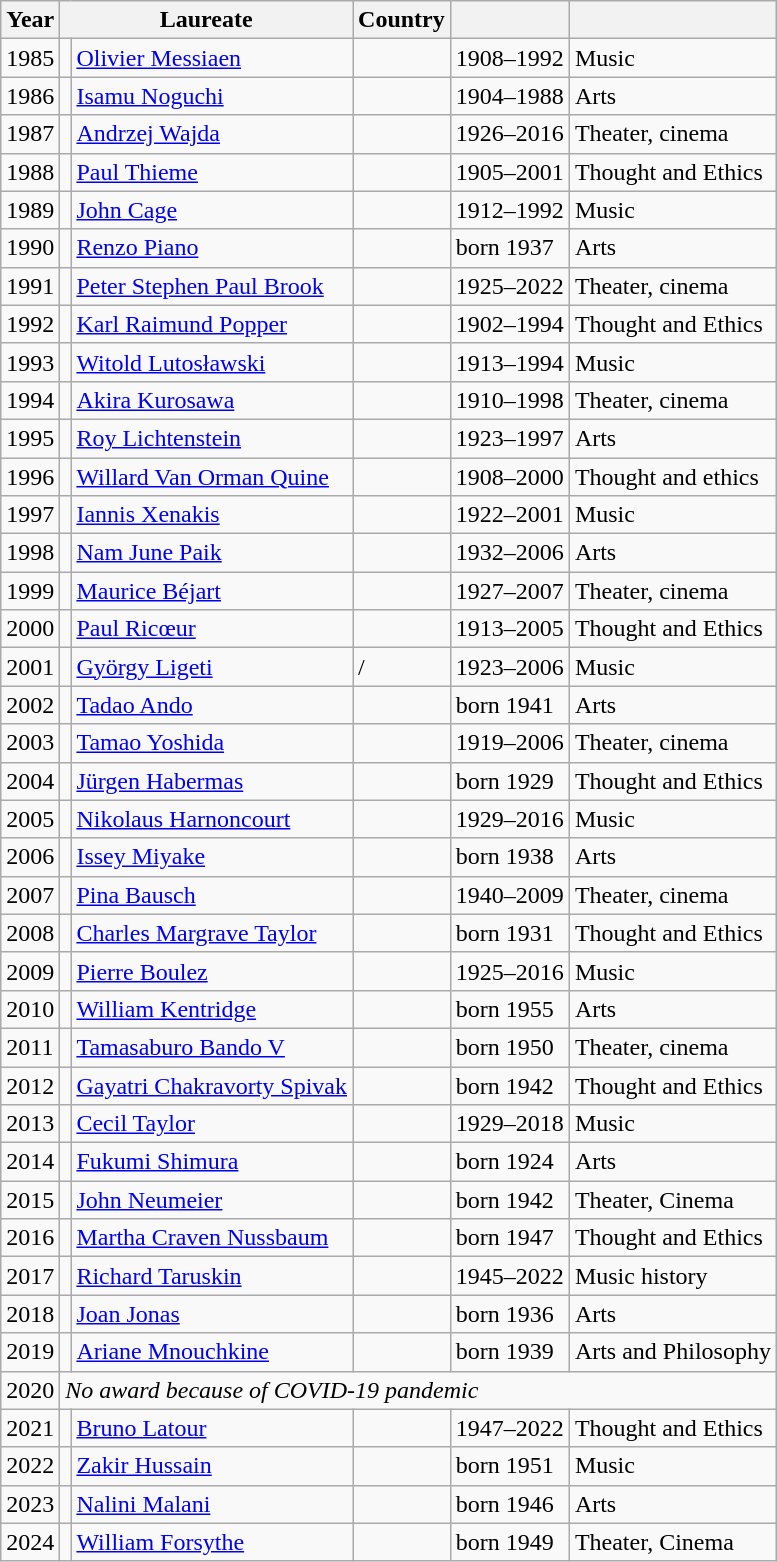<table class="wikitable sortable">
<tr>
<th>Year</th>
<th colspan=2>Laureate</th>
<th>Country</th>
<th></th>
<th></th>
</tr>
<tr>
<td>1985</td>
<td></td>
<td><a href='#'>Olivier Messiaen</a></td>
<td></td>
<td>1908–1992</td>
<td>Music</td>
</tr>
<tr>
<td>1986</td>
<td></td>
<td><a href='#'>Isamu Noguchi</a></td>
<td></td>
<td>1904–1988</td>
<td>Arts</td>
</tr>
<tr>
<td>1987</td>
<td></td>
<td><a href='#'>Andrzej Wajda</a></td>
<td></td>
<td>1926–2016</td>
<td>Theater, cinema</td>
</tr>
<tr>
<td>1988</td>
<td></td>
<td><a href='#'>Paul Thieme</a></td>
<td></td>
<td>1905–2001</td>
<td>Thought and Ethics</td>
</tr>
<tr>
<td>1989</td>
<td></td>
<td><a href='#'>John Cage</a></td>
<td></td>
<td>1912–1992</td>
<td>Music</td>
</tr>
<tr>
<td>1990</td>
<td></td>
<td><a href='#'>Renzo Piano</a></td>
<td></td>
<td>born 1937</td>
<td>Arts</td>
</tr>
<tr>
<td>1991</td>
<td></td>
<td><a href='#'>Peter Stephen Paul Brook</a></td>
<td></td>
<td>1925–2022</td>
<td>Theater, cinema</td>
</tr>
<tr>
<td>1992</td>
<td></td>
<td><a href='#'>Karl Raimund Popper</a></td>
<td></td>
<td>1902–1994</td>
<td>Thought and Ethics</td>
</tr>
<tr>
<td>1993</td>
<td></td>
<td><a href='#'>Witold Lutosławski</a></td>
<td></td>
<td>1913–1994</td>
<td>Music</td>
</tr>
<tr>
<td>1994</td>
<td></td>
<td><a href='#'>Akira Kurosawa</a></td>
<td></td>
<td>1910–1998</td>
<td>Theater, cinema</td>
</tr>
<tr>
<td>1995</td>
<td></td>
<td><a href='#'>Roy Lichtenstein</a></td>
<td></td>
<td>1923–1997</td>
<td>Arts</td>
</tr>
<tr>
<td>1996</td>
<td></td>
<td><a href='#'>Willard Van Orman Quine</a></td>
<td></td>
<td>1908–2000</td>
<td>Thought and ethics</td>
</tr>
<tr>
<td>1997</td>
<td></td>
<td><a href='#'>Iannis Xenakis</a></td>
<td></td>
<td>1922–2001</td>
<td>Music</td>
</tr>
<tr>
<td>1998</td>
<td></td>
<td><a href='#'>Nam June Paik</a></td>
<td></td>
<td>1932–2006</td>
<td>Arts</td>
</tr>
<tr>
<td>1999</td>
<td></td>
<td><a href='#'>Maurice Béjart</a></td>
<td></td>
<td>1927–2007</td>
<td>Theater, cinema</td>
</tr>
<tr>
<td>2000</td>
<td></td>
<td><a href='#'>Paul Ricœur</a></td>
<td></td>
<td>1913–2005</td>
<td>Thought and Ethics</td>
</tr>
<tr>
<td>2001</td>
<td></td>
<td><a href='#'>György Ligeti</a></td>
<td> / </td>
<td>1923–2006</td>
<td>Music</td>
</tr>
<tr>
<td>2002</td>
<td></td>
<td><a href='#'>Tadao Ando</a></td>
<td></td>
<td>born 1941</td>
<td>Arts</td>
</tr>
<tr>
<td>2003</td>
<td></td>
<td><a href='#'>Tamao Yoshida</a></td>
<td></td>
<td>1919–2006</td>
<td>Theater, cinema</td>
</tr>
<tr>
<td>2004</td>
<td></td>
<td><a href='#'>Jürgen Habermas</a></td>
<td></td>
<td>born 1929</td>
<td>Thought and Ethics</td>
</tr>
<tr>
<td>2005</td>
<td></td>
<td><a href='#'>Nikolaus Harnoncourt</a></td>
<td></td>
<td>1929–2016</td>
<td>Music</td>
</tr>
<tr>
<td>2006</td>
<td></td>
<td><a href='#'>Issey Miyake</a></td>
<td></td>
<td>born 1938</td>
<td>Arts</td>
</tr>
<tr>
<td>2007</td>
<td></td>
<td><a href='#'>Pina Bausch</a></td>
<td></td>
<td>1940–2009</td>
<td>Theater, cinema</td>
</tr>
<tr>
<td>2008</td>
<td></td>
<td><a href='#'>Charles Margrave Taylor</a></td>
<td></td>
<td>born 1931</td>
<td>Thought and Ethics</td>
</tr>
<tr>
<td>2009</td>
<td></td>
<td><a href='#'>Pierre Boulez</a></td>
<td></td>
<td>1925–2016</td>
<td>Music</td>
</tr>
<tr>
<td>2010</td>
<td></td>
<td><a href='#'>William Kentridge</a></td>
<td></td>
<td>born 1955</td>
<td>Arts</td>
</tr>
<tr>
<td>2011</td>
<td></td>
<td><a href='#'>Tamasaburo Bando V</a></td>
<td></td>
<td>born 1950</td>
<td>Theater, cinema</td>
</tr>
<tr>
<td>2012</td>
<td></td>
<td><a href='#'>Gayatri Chakravorty Spivak</a></td>
<td></td>
<td>born 1942</td>
<td>Thought and Ethics</td>
</tr>
<tr>
<td>2013</td>
<td></td>
<td><a href='#'>Cecil Taylor</a></td>
<td></td>
<td>1929–2018</td>
<td>Music</td>
</tr>
<tr>
<td>2014</td>
<td></td>
<td><a href='#'>Fukumi Shimura</a></td>
<td></td>
<td>born 1924</td>
<td>Arts</td>
</tr>
<tr>
<td>2015</td>
<td></td>
<td><a href='#'>John Neumeier</a></td>
<td></td>
<td>born 1942</td>
<td>Theater, Cinema</td>
</tr>
<tr>
<td>2016</td>
<td></td>
<td><a href='#'>Martha Craven Nussbaum</a></td>
<td></td>
<td>born 1947</td>
<td>Thought and Ethics</td>
</tr>
<tr>
<td>2017</td>
<td></td>
<td><a href='#'>Richard Taruskin</a></td>
<td></td>
<td>1945–2022</td>
<td>Music history</td>
</tr>
<tr>
<td>2018</td>
<td></td>
<td><a href='#'>Joan Jonas</a></td>
<td></td>
<td>born 1936</td>
<td>Arts</td>
</tr>
<tr>
<td>2019</td>
<td></td>
<td><a href='#'>Ariane Mnouchkine</a></td>
<td></td>
<td>born 1939</td>
<td>Arts and Philosophy</td>
</tr>
<tr>
<td>2020</td>
<td colspan="5"><em>No award because of COVID-19 pandemic</em></td>
</tr>
<tr>
<td>2021</td>
<td></td>
<td><a href='#'>Bruno Latour</a></td>
<td></td>
<td>1947–2022</td>
<td>Thought and Ethics</td>
</tr>
<tr>
<td>2022</td>
<td></td>
<td><a href='#'>Zakir Hussain</a></td>
<td></td>
<td>born 1951</td>
<td>Music</td>
</tr>
<tr>
<td>2023</td>
<td></td>
<td><a href='#'>Nalini Malani</a></td>
<td></td>
<td>born 1946</td>
<td>Arts</td>
</tr>
<tr>
<td>2024</td>
<td></td>
<td><a href='#'>William Forsythe</a></td>
<td></td>
<td>born 1949</td>
<td>Theater, Cinema</td>
</tr>
</table>
